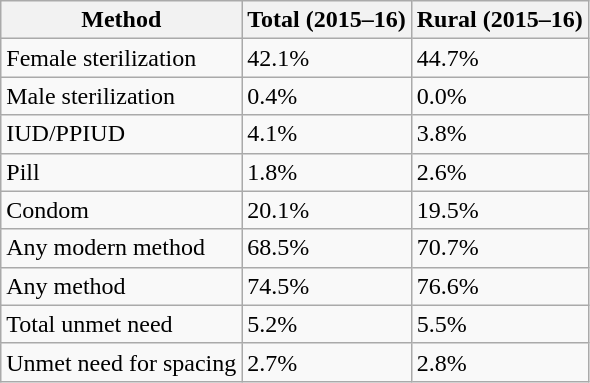<table class="wikitable sortable">
<tr>
<th>Method</th>
<th>Total (2015–16)</th>
<th>Rural (2015–16)</th>
</tr>
<tr>
<td>Female sterilization</td>
<td>42.1%</td>
<td>44.7%</td>
</tr>
<tr>
<td>Male sterilization</td>
<td>0.4%</td>
<td>0.0%</td>
</tr>
<tr>
<td>IUD/PPIUD</td>
<td>4.1%</td>
<td>3.8%</td>
</tr>
<tr>
<td>Pill</td>
<td>1.8%</td>
<td>2.6%</td>
</tr>
<tr>
<td>Condom</td>
<td>20.1%</td>
<td>19.5%</td>
</tr>
<tr>
<td>Any modern method</td>
<td>68.5%</td>
<td>70.7%</td>
</tr>
<tr>
<td>Any method</td>
<td>74.5%</td>
<td>76.6%</td>
</tr>
<tr>
<td>Total unmet need</td>
<td>5.2%</td>
<td>5.5%</td>
</tr>
<tr>
<td>Unmet need for spacing</td>
<td>2.7%</td>
<td>2.8%</td>
</tr>
</table>
